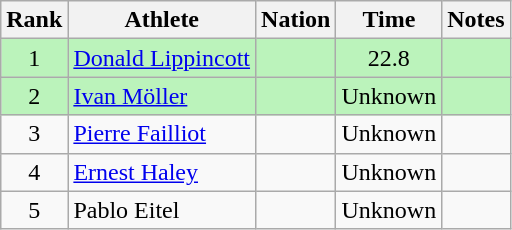<table class="wikitable sortable" style="text-align:center">
<tr>
<th>Rank</th>
<th>Athlete</th>
<th>Nation</th>
<th>Time</th>
<th>Notes</th>
</tr>
<tr bgcolor=bbf3bb>
<td>1</td>
<td align=left><a href='#'>Donald Lippincott</a></td>
<td align=left></td>
<td>22.8</td>
<td></td>
</tr>
<tr bgcolor=bbf3bb>
<td>2</td>
<td align=left><a href='#'>Ivan Möller</a></td>
<td align=left></td>
<td data-sort-value=30.0>Unknown</td>
<td></td>
</tr>
<tr>
<td>3</td>
<td align=left><a href='#'>Pierre Failliot</a></td>
<td align=left></td>
<td data-sort-value=30.0>Unknown</td>
<td></td>
</tr>
<tr>
<td>4</td>
<td align=left><a href='#'>Ernest Haley</a></td>
<td align=left></td>
<td data-sort-value=30.0>Unknown</td>
<td></td>
</tr>
<tr>
<td>5</td>
<td align=left>Pablo Eitel</td>
<td align=left></td>
<td data-sort-value=30.0>Unknown</td>
<td></td>
</tr>
</table>
